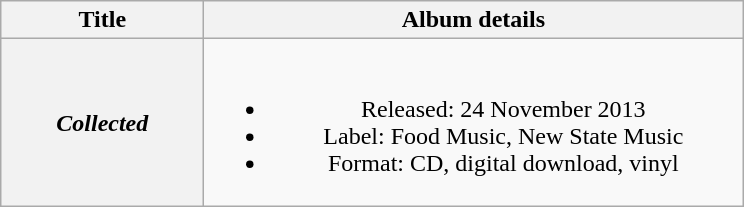<table class="wikitable" style="text-align:center;">
<tr>
<th scope="col" style="width:8em;">Title</th>
<th scope="col" style="width:22em;">Album details</th>
</tr>
<tr>
<th scope="row"><em>Collected</em></th>
<td><br><ul><li>Released: 24 November 2013</li><li>Label: Food Music, New State Music</li><li>Format: CD, digital download, vinyl</li></ul></td>
</tr>
</table>
